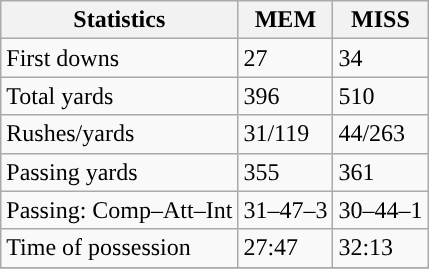<table class="wikitable" style="float: left;">
<tr>
<th>Statistics</th>
<th>MEM</th>
<th>MISS</th>
</tr>
<tr>
<td>First downs</td>
<td>27</td>
<td>34</td>
</tr>
<tr>
<td>Total yards</td>
<td>396</td>
<td>510</td>
</tr>
<tr>
<td>Rushes/yards</td>
<td>31/119</td>
<td>44/263</td>
</tr>
<tr>
<td>Passing yards</td>
<td>355</td>
<td>361</td>
</tr>
<tr>
<td>Passing: Comp–Att–Int</td>
<td>31–47–3</td>
<td>30–44–1</td>
</tr>
<tr>
<td>Time of possession</td>
<td>27:47</td>
<td>32:13</td>
</tr>
<tr>
</tr>
</table>
